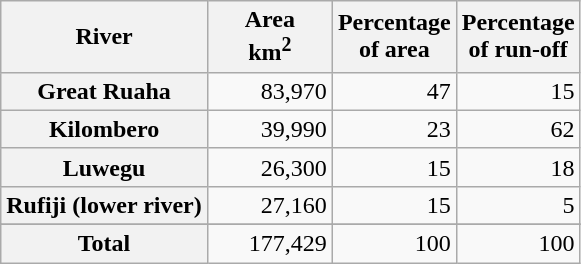<table class="wikitable" border="3" style="margin-left: 3em;" style="margin-right: 3em;">
<tr>
<th scope="col">River</th>
<th scope="col">Area<br>km<sup>2</sup></th>
<th scope="col">Percentage<br>of area</th>
<th scope="col">Percentage<br>of run-off</th>
</tr>
<tr>
<th scope="row">Great Ruaha</th>
<td align="right">     83,970</td>
<td align="right">47</td>
<td align="right">15</td>
</tr>
<tr>
<th scope="row">Kilombero</th>
<td align="right">39,990</td>
<td align="right">23</td>
<td align="right">62</td>
</tr>
<tr>
<th scope="row">Luwegu</th>
<td align="right">26,300</td>
<td align="right">15</td>
<td align="right">18</td>
</tr>
<tr>
<th scope="row">Rufiji (lower river)</th>
<td align="right">27,160</td>
<td align="right">15</td>
<td align="right">5</td>
</tr>
<tr>
</tr>
<tr>
<th scope="row"><strong>Total</strong></th>
<td align="right">      177,429</td>
<td align="right">100</td>
<td align="right">100</td>
</tr>
</table>
